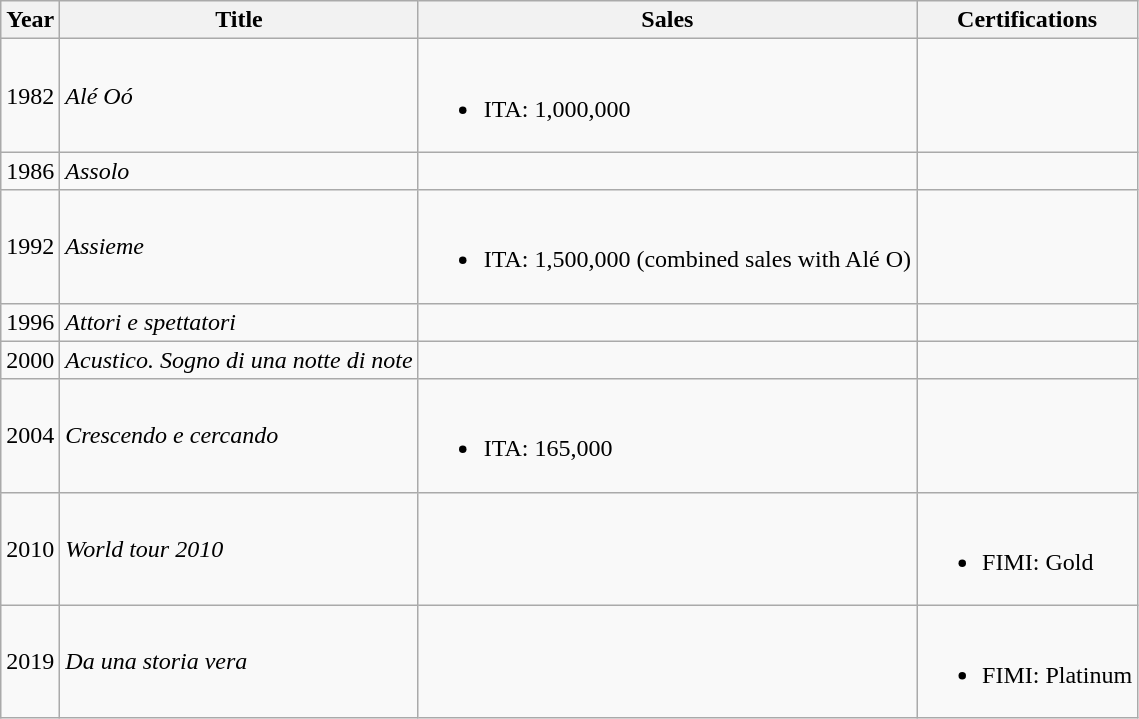<table class="wikitable">
<tr>
<th>Year</th>
<th>Title</th>
<th>Sales</th>
<th>Certifications</th>
</tr>
<tr>
<td>1982</td>
<td><em>Alé Oó</em></td>
<td><br><ul><li>ITA: 1,000,000</li></ul></td>
<td></td>
</tr>
<tr>
<td>1986</td>
<td><em>Assolo</em></td>
<td></td>
<td></td>
</tr>
<tr>
<td>1992</td>
<td><em>Assieme</em></td>
<td><br><ul><li>ITA: 1,500,000 (combined sales with Alé O)</li></ul></td>
<td></td>
</tr>
<tr>
<td>1996</td>
<td><em>Attori e spettatori</em></td>
<td></td>
<td></td>
</tr>
<tr>
<td>2000</td>
<td><em>Acustico. Sogno di una notte di note</em></td>
<td></td>
<td></td>
</tr>
<tr>
<td>2004</td>
<td><em>Crescendo e cercando	</em></td>
<td><br><ul><li>ITA: 165,000</li></ul></td>
<td></td>
</tr>
<tr>
<td>2010</td>
<td><em>World tour 2010</em></td>
<td></td>
<td><br><ul><li>FIMI: Gold</li></ul></td>
</tr>
<tr>
<td>2019</td>
<td><em>Da una storia vera</em></td>
<td></td>
<td><br><ul><li>FIMI: Platinum</li></ul></td>
</tr>
</table>
